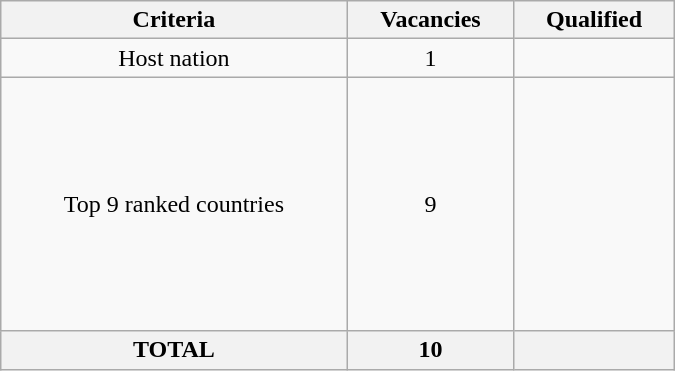<table class = "wikitable" width=450>
<tr>
<th>Criteria</th>
<th>Vacancies</th>
<th>Qualified</th>
</tr>
<tr>
<td align="center">Host nation</td>
<td align="center">1</td>
<td></td>
</tr>
<tr>
<td align="center">Top 9 ranked countries</td>
<td align="center">9</td>
<td><br><br><br><br><br><br><br><br><s></s><br></td>
</tr>
<tr>
<th>TOTAL</th>
<th>10</th>
<th></th>
</tr>
</table>
